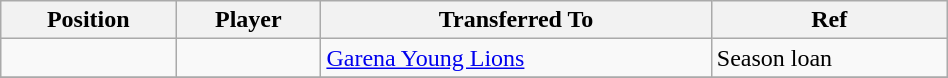<table class="wikitable sortable" style="width:50%; text-align:center; font-size:100%; text-align:left;">
<tr>
<th><strong>Position</strong></th>
<th><strong>Player</strong></th>
<th><strong>Transferred To</strong></th>
<th><strong>Ref</strong></th>
</tr>
<tr>
<td></td>
<td></td>
<td> <a href='#'>Garena Young Lions</a></td>
<td>Season loan</td>
</tr>
<tr>
</tr>
</table>
